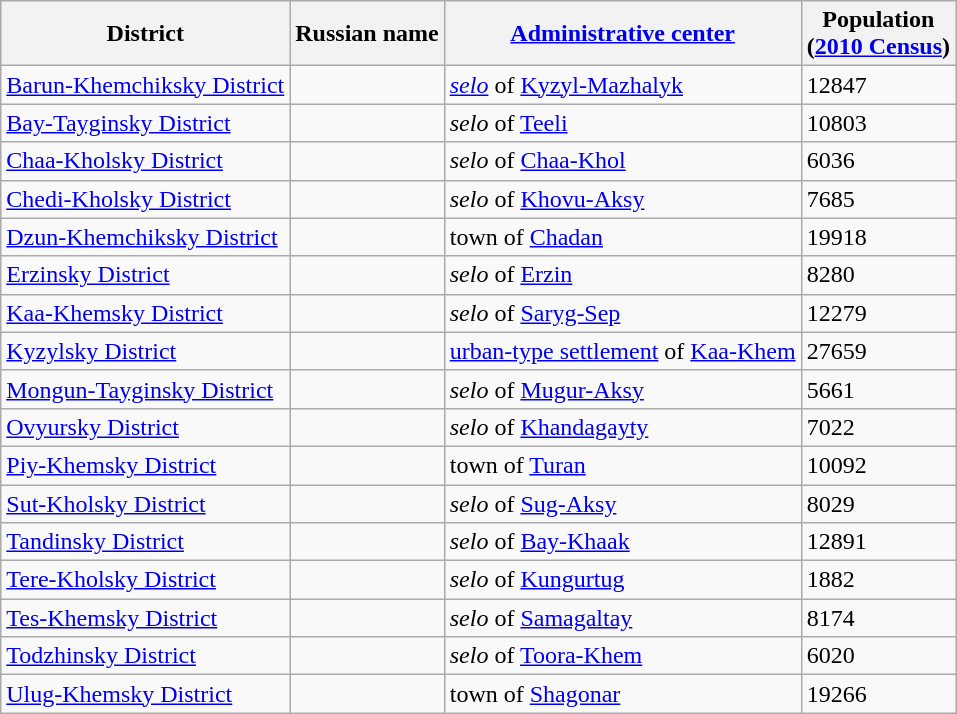<table class="wikitable sortable">
<tr>
<th>District</th>
<th>Russian name</th>
<th><a href='#'>Administrative center</a></th>
<th>Population<br>(<a href='#'>2010 Census</a>)</th>
</tr>
<tr>
<td><a href='#'>Barun-Khemchiksky District</a></td>
<td></td>
<td><em><a href='#'>selo</a></em> of <a href='#'>Kyzyl-Mazhalyk</a></td>
<td>12847</td>
</tr>
<tr>
<td><a href='#'>Bay-Tayginsky District</a></td>
<td></td>
<td><em>selo</em> of <a href='#'>Teeli</a></td>
<td>10803</td>
</tr>
<tr>
<td><a href='#'>Chaa-Kholsky District</a></td>
<td></td>
<td><em>selo</em> of <a href='#'>Chaa-Khol</a></td>
<td>6036</td>
</tr>
<tr>
<td><a href='#'>Chedi-Kholsky District</a></td>
<td></td>
<td><em>selo</em> of <a href='#'>Khovu-Aksy</a></td>
<td>7685</td>
</tr>
<tr>
<td><a href='#'>Dzun-Khemchiksky District</a></td>
<td></td>
<td>town of <a href='#'>Chadan</a></td>
<td>19918</td>
</tr>
<tr>
<td><a href='#'>Erzinsky District</a></td>
<td></td>
<td><em>selo</em> of <a href='#'>Erzin</a></td>
<td>8280</td>
</tr>
<tr>
<td><a href='#'>Kaa-Khemsky District</a></td>
<td></td>
<td><em>selo</em> of <a href='#'>Saryg-Sep</a></td>
<td>12279</td>
</tr>
<tr>
<td><a href='#'>Kyzylsky District</a></td>
<td></td>
<td><a href='#'>urban-type settlement</a> of <a href='#'>Kaa-Khem</a></td>
<td>27659</td>
</tr>
<tr>
<td><a href='#'>Mongun-Tayginsky District</a></td>
<td></td>
<td><em>selo</em> of <a href='#'>Mugur-Aksy</a></td>
<td>5661</td>
</tr>
<tr>
<td><a href='#'>Ovyursky District</a></td>
<td></td>
<td><em>selo</em> of <a href='#'>Khandagayty</a></td>
<td>7022</td>
</tr>
<tr>
<td><a href='#'>Piy-Khemsky District</a></td>
<td></td>
<td>town of <a href='#'>Turan</a></td>
<td>10092</td>
</tr>
<tr>
<td><a href='#'>Sut-Kholsky District</a></td>
<td></td>
<td><em>selo</em> of <a href='#'>Sug-Aksy</a></td>
<td>8029</td>
</tr>
<tr>
<td><a href='#'>Tandinsky District</a></td>
<td></td>
<td><em>selo</em> of <a href='#'>Bay-Khaak</a></td>
<td>12891</td>
</tr>
<tr>
<td><a href='#'>Tere-Kholsky District</a></td>
<td></td>
<td><em>selo</em> of <a href='#'>Kungurtug</a></td>
<td>1882</td>
</tr>
<tr>
<td><a href='#'>Tes-Khemsky District</a></td>
<td></td>
<td><em>selo</em> of <a href='#'>Samagaltay</a></td>
<td>8174</td>
</tr>
<tr>
<td><a href='#'>Todzhinsky District</a></td>
<td></td>
<td><em>selo</em> of <a href='#'>Toora-Khem</a></td>
<td>6020</td>
</tr>
<tr>
<td><a href='#'>Ulug-Khemsky District</a></td>
<td></td>
<td>town of <a href='#'>Shagonar</a></td>
<td>19266</td>
</tr>
</table>
